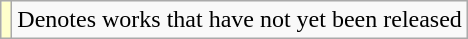<table class="wikitable">
<tr>
<td style="background:#ffc;"></td>
<td>Denotes works that have not yet been released</td>
</tr>
</table>
